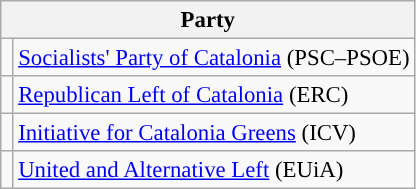<table class="wikitable" style="text-align:left; font-size:95%;">
<tr>
<th colspan="2">Party</th>
</tr>
<tr>
<td width="1"></td>
<td><a href='#'>Socialists' Party of Catalonia</a> (PSC–PSOE)</td>
</tr>
<tr>
<td></td>
<td><a href='#'>Republican Left of Catalonia</a> (ERC)</td>
</tr>
<tr>
<td></td>
<td><a href='#'>Initiative for Catalonia Greens</a> (ICV)</td>
</tr>
<tr>
<td></td>
<td><a href='#'>United and Alternative Left</a> (EUiA)</td>
</tr>
</table>
